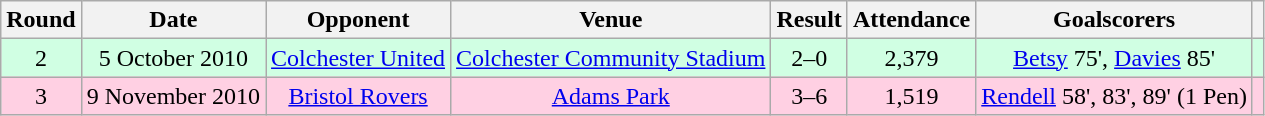<table class="wikitable" style="text-align:center;">
<tr>
<th>Round</th>
<th>Date</th>
<th>Opponent</th>
<th>Venue</th>
<th>Result</th>
<th>Attendance</th>
<th>Goalscorers</th>
<th></th>
</tr>
<tr style="background-color: #d0ffe3;">
<td>2</td>
<td>5 October 2010</td>
<td><a href='#'>Colchester United</a></td>
<td><a href='#'>Colchester Community Stadium</a></td>
<td>2–0</td>
<td>2,379</td>
<td><a href='#'>Betsy</a> 75', <a href='#'>Davies</a> 85'</td>
<td></td>
</tr>
<tr style="background-color: #ffd0e3;">
<td>3</td>
<td>9 November 2010</td>
<td><a href='#'>Bristol Rovers</a></td>
<td><a href='#'>Adams Park</a></td>
<td>3–6</td>
<td>1,519</td>
<td><a href='#'>Rendell</a> 58', 83', 89' (1 Pen)</td>
<td></td>
</tr>
</table>
